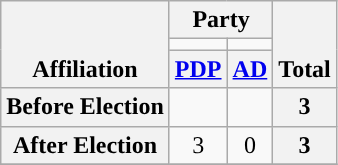<table class=wikitable style="text-align:center">
<tr style="vertical-align:bottom;">
<th rowspan=3>Affiliation</th>
<th colspan=2>Party</th>
<th rowspan=3>Total</th>
</tr>
<tr>
<td style="background-color:"></td>
<td style="background-color:"></td>
</tr>
<tr>
<th><a href='#'>PDP</a></th>
<th><a href='#'>AD</a></th>
</tr>
<tr>
<th>Before Election</th>
<td></td>
<td></td>
<th>3</th>
</tr>
<tr>
<th>After Election</th>
<td>3</td>
<td>0</td>
<th>3</th>
</tr>
<tr>
</tr>
</table>
